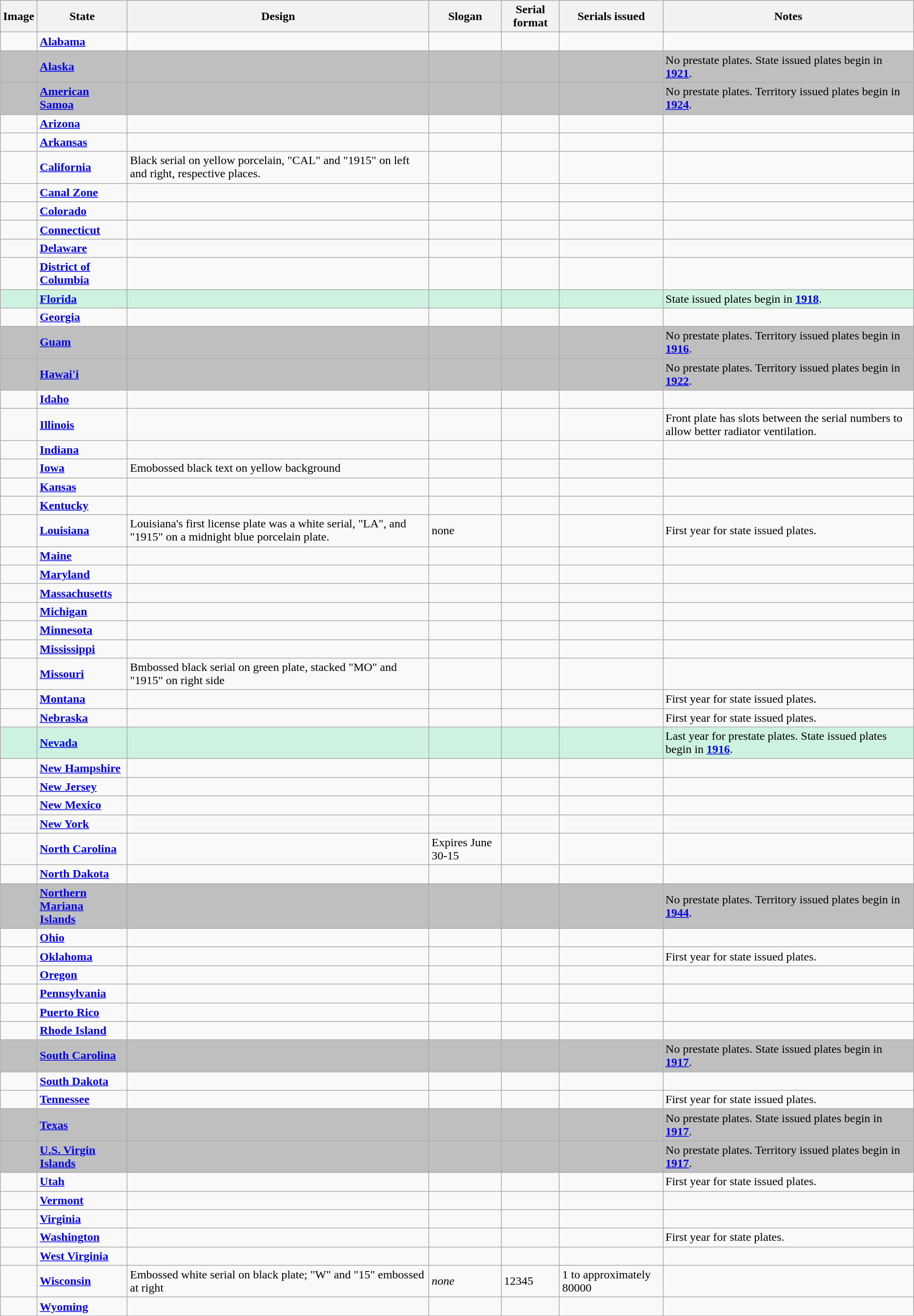<table class="wikitable">
<tr>
<th>Image</th>
<th>State</th>
<th>Design</th>
<th>Slogan</th>
<th>Serial format</th>
<th>Serials issued</th>
<th>Notes</th>
</tr>
<tr>
<td></td>
<td><strong><a href='#'>Alabama</a></strong></td>
<td></td>
<td></td>
<td></td>
<td></td>
<td></td>
</tr>
<tr style="background:#BFBFBF";>
<td></td>
<td><strong><a href='#'>Alaska</a></strong></td>
<td></td>
<td></td>
<td></td>
<td></td>
<td>No prestate plates. State issued plates begin in <a href='#'><strong>1921</strong></a>.</td>
</tr>
<tr style="background:#BFBFBF";>
<td></td>
<td><strong><a href='#'>American Samoa</a></strong></td>
<td></td>
<td></td>
<td></td>
<td></td>
<td>No prestate plates. Territory issued plates begin in <a href='#'><strong>1924</strong></a>.</td>
</tr>
<tr>
<td></td>
<td><strong><a href='#'>Arizona</a></strong></td>
<td></td>
<td></td>
<td></td>
<td></td>
<td></td>
</tr>
<tr>
<td></td>
<td><strong><a href='#'>Arkansas</a></strong></td>
<td></td>
<td></td>
<td></td>
<td></td>
<td></td>
</tr>
<tr>
<td></td>
<td><strong><a href='#'>California</a></strong></td>
<td>Black serial on yellow porcelain, "CAL" and "1915" on left and right, respective places.</td>
<td></td>
<td></td>
<td></td>
<td></td>
</tr>
<tr>
<td></td>
<td><strong><a href='#'>Canal Zone</a></strong></td>
<td></td>
<td></td>
<td></td>
<td></td>
<td></td>
</tr>
<tr>
<td></td>
<td><strong><a href='#'>Colorado</a></strong></td>
<td></td>
<td></td>
<td></td>
<td></td>
<td></td>
</tr>
<tr>
<td></td>
<td><strong><a href='#'>Connecticut</a></strong></td>
<td></td>
<td></td>
<td></td>
<td></td>
<td></td>
</tr>
<tr>
<td></td>
<td><strong><a href='#'>Delaware</a></strong></td>
<td></td>
<td></td>
<td></td>
<td></td>
<td></td>
</tr>
<tr>
<td></td>
<td><strong><a href='#'>District of<br>Columbia</a></strong></td>
<td></td>
<td></td>
<td></td>
<td></td>
<td></td>
</tr>
<tr style="background:#CEF2E0";>
<td></td>
<td><strong><a href='#'>Florida</a></strong></td>
<td></td>
<td></td>
<td></td>
<td></td>
<td>State issued plates begin in <a href='#'><strong>1918</strong></a>.</td>
</tr>
<tr>
<td></td>
<td><strong><a href='#'>Georgia</a></strong></td>
<td></td>
<td></td>
<td></td>
<td></td>
<td></td>
</tr>
<tr style="background:#BFBFBF";>
<td></td>
<td><strong><a href='#'>Guam</a></strong></td>
<td></td>
<td></td>
<td></td>
<td></td>
<td>No prestate plates. Territory issued plates begin in <a href='#'><strong>1916</strong></a>.</td>
</tr>
<tr style="background:#BFBFBF";>
<td></td>
<td><strong><a href='#'>Hawai'i</a></strong></td>
<td></td>
<td></td>
<td></td>
<td></td>
<td>No prestate plates. Territory issued plates begin in <a href='#'><strong>1922</strong></a>.</td>
</tr>
<tr>
<td></td>
<td><strong><a href='#'>Idaho</a></strong></td>
<td></td>
<td></td>
<td></td>
<td></td>
<td></td>
</tr>
<tr>
<td><br></td>
<td><strong><a href='#'>Illinois</a></strong></td>
<td></td>
<td></td>
<td></td>
<td></td>
<td>Front plate has slots between the serial numbers to allow better radiator ventilation.</td>
</tr>
<tr>
<td></td>
<td><strong><a href='#'>Indiana</a></strong></td>
<td></td>
<td></td>
<td></td>
<td></td>
<td></td>
</tr>
<tr>
<td></td>
<td><strong><a href='#'>Iowa</a></strong></td>
<td>Emobossed black text on yellow background</td>
<td></td>
<td></td>
<td></td>
<td></td>
</tr>
<tr>
<td></td>
<td><strong><a href='#'>Kansas</a></strong></td>
<td></td>
<td></td>
<td></td>
<td></td>
<td></td>
</tr>
<tr>
<td></td>
<td><strong><a href='#'>Kentucky</a></strong></td>
<td></td>
<td></td>
<td></td>
<td></td>
<td></td>
</tr>
<tr>
<td></td>
<td><strong><a href='#'>Louisiana</a></strong></td>
<td>Louisiana's first license plate was a white serial, "LA", and "1915" on a midnight blue porcelain plate.</td>
<td>none</td>
<td></td>
<td></td>
<td>First year for state issued plates.</td>
</tr>
<tr>
<td></td>
<td><strong><a href='#'>Maine</a></strong></td>
<td></td>
<td></td>
<td></td>
<td></td>
<td></td>
</tr>
<tr>
<td></td>
<td><strong><a href='#'>Maryland</a></strong></td>
<td></td>
<td></td>
<td></td>
<td></td>
<td></td>
</tr>
<tr>
<td></td>
<td><strong><a href='#'>Massachusetts</a></strong></td>
<td></td>
<td></td>
<td></td>
<td></td>
<td></td>
</tr>
<tr>
<td></td>
<td><strong><a href='#'>Michigan</a></strong></td>
<td></td>
<td></td>
<td></td>
<td></td>
<td></td>
</tr>
<tr>
<td></td>
<td><strong><a href='#'>Minnesota</a></strong></td>
<td></td>
<td></td>
<td></td>
<td></td>
<td></td>
</tr>
<tr>
<td></td>
<td><strong><a href='#'>Mississippi</a></strong></td>
<td></td>
<td></td>
<td></td>
<td></td>
<td></td>
</tr>
<tr>
<td></td>
<td><strong><a href='#'>Missouri</a></strong></td>
<td>Bmbossed black serial on green plate, stacked "MO" and "1915" on right side</td>
<td></td>
<td></td>
<td></td>
<td></td>
</tr>
<tr>
<td></td>
<td><strong><a href='#'>Montana</a></strong></td>
<td></td>
<td></td>
<td></td>
<td></td>
<td>First year for state issued plates.</td>
</tr>
<tr>
<td></td>
<td><strong><a href='#'>Nebraska</a></strong></td>
<td></td>
<td></td>
<td></td>
<td></td>
<td>First year for state issued plates.</td>
</tr>
<tr style="background:#CEF2E0";>
<td></td>
<td><strong><a href='#'>Nevada</a></strong></td>
<td></td>
<td></td>
<td></td>
<td></td>
<td>Last year for prestate plates. State issued plates begin in <a href='#'><strong>1916</strong></a>.</td>
</tr>
<tr>
<td></td>
<td><strong><a href='#'>New Hampshire</a></strong></td>
<td></td>
<td></td>
<td></td>
<td></td>
<td></td>
</tr>
<tr>
<td></td>
<td><strong><a href='#'>New Jersey</a></strong></td>
<td></td>
<td></td>
<td></td>
<td></td>
<td></td>
</tr>
<tr>
<td></td>
<td><strong><a href='#'>New Mexico</a></strong></td>
<td></td>
<td></td>
<td></td>
<td></td>
<td></td>
</tr>
<tr>
<td></td>
<td><strong><a href='#'>New York</a></strong></td>
<td></td>
<td></td>
<td></td>
<td></td>
<td></td>
</tr>
<tr>
<td></td>
<td><strong><a href='#'>North Carolina</a></strong></td>
<td></td>
<td>Expires June 30-15</td>
<td></td>
<td></td>
<td></td>
</tr>
<tr>
<td></td>
<td><strong><a href='#'>North Dakota</a></strong></td>
<td></td>
<td></td>
<td></td>
<td></td>
<td></td>
</tr>
<tr style="background:#BFBFBF";>
<td></td>
<td><strong><a href='#'>Northern Mariana<br> Islands</a></strong></td>
<td></td>
<td></td>
<td></td>
<td></td>
<td>No prestate plates. Territory issued plates begin in <a href='#'><strong>1944</strong></a>.</td>
</tr>
<tr>
<td></td>
<td><strong><a href='#'>Ohio</a></strong></td>
<td></td>
<td></td>
<td></td>
<td></td>
<td></td>
</tr>
<tr>
<td></td>
<td><strong><a href='#'>Oklahoma</a></strong></td>
<td></td>
<td></td>
<td></td>
<td></td>
<td>First year for state issued plates.</td>
</tr>
<tr>
<td></td>
<td><strong><a href='#'>Oregon</a></strong></td>
<td></td>
<td></td>
<td></td>
<td></td>
<td></td>
</tr>
<tr>
<td></td>
<td><strong><a href='#'>Pennsylvania</a></strong></td>
<td></td>
<td></td>
<td></td>
<td></td>
<td></td>
</tr>
<tr>
<td></td>
<td><strong><a href='#'>Puerto Rico</a></strong></td>
<td></td>
<td></td>
<td></td>
<td></td>
<td></td>
</tr>
<tr>
<td></td>
<td><strong><a href='#'>Rhode Island</a></strong></td>
<td></td>
<td></td>
<td></td>
<td></td>
<td></td>
</tr>
<tr style="background:#BFBFBF";>
<td></td>
<td><strong><a href='#'>South Carolina</a></strong></td>
<td></td>
<td></td>
<td></td>
<td></td>
<td>No prestate plates. State issued plates begin in <a href='#'><strong>1917</strong></a>.</td>
</tr>
<tr>
<td></td>
<td><strong><a href='#'>South Dakota</a></strong></td>
<td></td>
<td></td>
<td></td>
<td></td>
<td></td>
</tr>
<tr>
<td></td>
<td><strong><a href='#'>Tennessee</a></strong></td>
<td></td>
<td></td>
<td></td>
<td></td>
<td>First year for state issued plates.</td>
</tr>
<tr style="background:#BFBFBF">
<td></td>
<td><strong><a href='#'>Texas</a></strong></td>
<td></td>
<td></td>
<td></td>
<td></td>
<td>No prestate plates. State issued plates begin in <a href='#'><strong>1917</strong></a>.</td>
</tr>
<tr style="background:#BFBFBF">
<td></td>
<td><strong><a href='#'>U.S. Virgin Islands</a></strong></td>
<td></td>
<td></td>
<td></td>
<td></td>
<td>No prestate plates. Territory issued plates begin in <a href='#'><strong>1917</strong></a>.</td>
</tr>
<tr>
<td></td>
<td><strong><a href='#'>Utah</a></strong></td>
<td></td>
<td></td>
<td></td>
<td></td>
<td>First year for state issued plates.</td>
</tr>
<tr>
<td></td>
<td><strong><a href='#'>Vermont</a></strong></td>
<td></td>
<td></td>
<td></td>
<td></td>
<td></td>
</tr>
<tr>
<td></td>
<td><strong><a href='#'>Virginia</a></strong></td>
<td></td>
<td></td>
<td></td>
<td></td>
<td></td>
</tr>
<tr>
<td></td>
<td><strong><a href='#'>Washington</a></strong></td>
<td></td>
<td></td>
<td></td>
<td></td>
<td>First year for state plates.</td>
</tr>
<tr>
<td></td>
<td><strong><a href='#'>West Virginia</a></strong></td>
<td></td>
<td></td>
<td></td>
<td></td>
<td></td>
</tr>
<tr>
<td></td>
<td><strong><a href='#'>Wisconsin</a></strong></td>
<td>Embossed white serial on black plate; "W" and "15" embossed at right</td>
<td><em>none</em></td>
<td>12345</td>
<td>1 to approximately 80000</td>
<td></td>
</tr>
<tr>
<td></td>
<td><strong><a href='#'>Wyoming</a></strong></td>
<td></td>
<td></td>
<td></td>
<td></td>
<td></td>
</tr>
</table>
